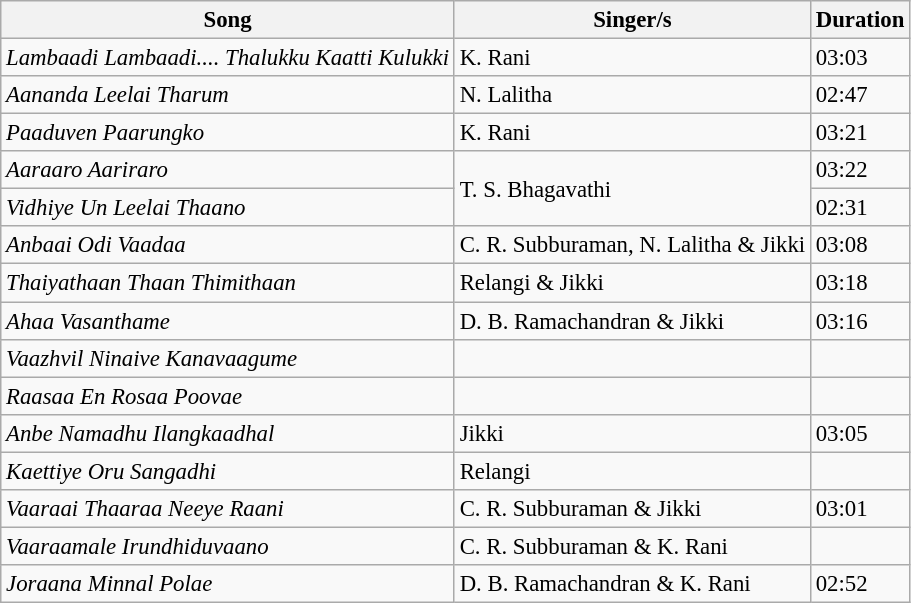<table class="wikitable" style="font-size:95%;">
<tr>
<th>Song</th>
<th>Singer/s</th>
<th>Duration</th>
</tr>
<tr>
<td><em>Lambaadi Lambaadi.... Thalukku Kaatti Kulukki</em></td>
<td>K. Rani</td>
<td>03:03</td>
</tr>
<tr>
<td><em>Aananda Leelai Tharum</em></td>
<td>N. Lalitha</td>
<td>02:47</td>
</tr>
<tr>
<td><em>Paaduven Paarungko</em></td>
<td>K. Rani</td>
<td>03:21</td>
</tr>
<tr>
<td><em>Aaraaro Aariraro</em></td>
<td rowspan=2>T. S. Bhagavathi</td>
<td>03:22</td>
</tr>
<tr>
<td><em>Vidhiye Un Leelai Thaano</em></td>
<td>02:31</td>
</tr>
<tr>
<td><em>Anbaai Odi Vaadaa</em></td>
<td>C. R. Subburaman, N. Lalitha & Jikki</td>
<td>03:08</td>
</tr>
<tr>
<td><em>Thaiyathaan Thaan Thimithaan</em></td>
<td>Relangi & Jikki</td>
<td>03:18</td>
</tr>
<tr>
<td><em>Ahaa Vasanthame</em></td>
<td>D. B. Ramachandran & Jikki</td>
<td>03:16</td>
</tr>
<tr>
<td><em>Vaazhvil Ninaive Kanavaagume</em></td>
<td></td>
<td></td>
</tr>
<tr>
<td><em>Raasaa En Rosaa Poovae</em></td>
<td></td>
<td></td>
</tr>
<tr>
<td><em>Anbe Namadhu Ilangkaadhal</em></td>
<td>Jikki</td>
<td>03:05</td>
</tr>
<tr>
<td><em>Kaettiye Oru Sangadhi</em></td>
<td>Relangi</td>
<td></td>
</tr>
<tr>
<td><em>Vaaraai Thaaraa Neeye Raani</em></td>
<td>C. R. Subburaman & Jikki</td>
<td>03:01</td>
</tr>
<tr>
<td><em>Vaaraamale Irundhiduvaano</em></td>
<td>C. R. Subburaman & K. Rani</td>
<td></td>
</tr>
<tr>
<td><em>Joraana Minnal Polae</em></td>
<td>D. B. Ramachandran & K. Rani</td>
<td>02:52</td>
</tr>
</table>
